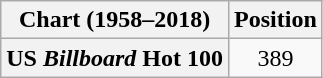<table class="wikitable plainrowheaders" style="text-align:center">
<tr>
<th scope="col">Chart (1958–2018)</th>
<th scope="col">Position</th>
</tr>
<tr>
<th scope="row">US <em>Billboard</em> Hot 100</th>
<td>389</td>
</tr>
</table>
